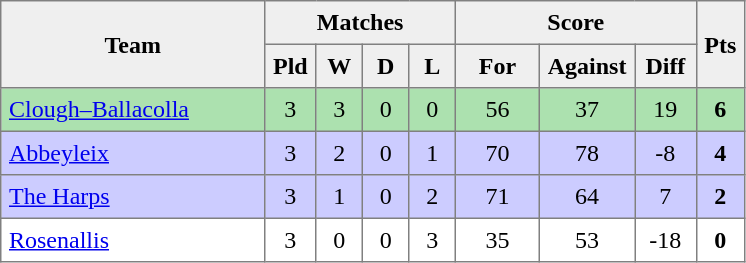<table style=border-collapse:collapse border=1 cellspacing=0 cellpadding=5>
<tr align=center bgcolor=#efefef>
<th rowspan=2 width=165>Team</th>
<th colspan=4>Matches</th>
<th colspan=3>Score</th>
<th rowspan=2width=20>Pts</th>
</tr>
<tr align=center bgcolor=#efefef>
<th width=20>Pld</th>
<th width=20>W</th>
<th width=20>D</th>
<th width=20>L</th>
<th width=45>For</th>
<th width=45>Against</th>
<th width=30>Diff</th>
</tr>
<tr align=center style="background:#ACE1AF;">
<td style="text-align:left;"><a href='#'>Clough–Ballacolla</a></td>
<td>3</td>
<td>3</td>
<td>0</td>
<td>0</td>
<td>56</td>
<td>37</td>
<td>19</td>
<td><strong>6</strong></td>
</tr>
<tr align=center style="background:#ccccff;">
<td style="text-align:left;"><a href='#'>Abbeyleix</a></td>
<td>3</td>
<td>2</td>
<td>0</td>
<td>1</td>
<td>70</td>
<td>78</td>
<td>-8</td>
<td><strong>4</strong></td>
</tr>
<tr align=center style="background:#ccccff;">
<td style="text-align:left;"><a href='#'>The Harps</a></td>
<td>3</td>
<td>1</td>
<td>0</td>
<td>2</td>
<td>71</td>
<td>64</td>
<td>7</td>
<td><strong>2</strong></td>
</tr>
<tr align=center>
<td style="text-align:left;"><a href='#'>Rosenallis</a></td>
<td>3</td>
<td>0</td>
<td>0</td>
<td>3</td>
<td>35</td>
<td>53</td>
<td>-18</td>
<td><strong>0</strong></td>
</tr>
</table>
